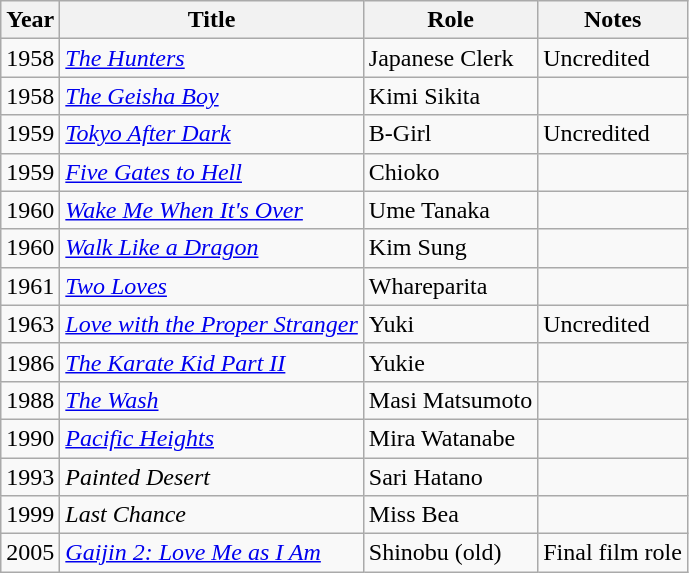<table class="wikitable sortable">
<tr>
<th>Year</th>
<th>Title</th>
<th>Role</th>
<th class="unsortable">Notes</th>
</tr>
<tr>
<td>1958</td>
<td data-sort-value="Hunters, The"><em><a href='#'>The Hunters</a></em></td>
<td>Japanese Clerk</td>
<td>Uncredited</td>
</tr>
<tr>
<td>1958</td>
<td data-sort-value="Geisha Boy, The"><em><a href='#'>The Geisha Boy</a></em></td>
<td>Kimi Sikita</td>
<td></td>
</tr>
<tr>
<td>1959</td>
<td><em><a href='#'>Tokyo After Dark</a></em></td>
<td>B-Girl</td>
<td>Uncredited</td>
</tr>
<tr>
<td>1959</td>
<td><em><a href='#'>Five Gates to Hell</a></em></td>
<td>Chioko</td>
<td></td>
</tr>
<tr>
<td>1960</td>
<td><em><a href='#'>Wake Me When It's Over</a></em></td>
<td>Ume Tanaka</td>
<td></td>
</tr>
<tr>
<td>1960</td>
<td><em><a href='#'>Walk Like a Dragon</a></em></td>
<td>Kim Sung</td>
<td></td>
</tr>
<tr>
<td>1961</td>
<td><em><a href='#'>Two Loves</a></em></td>
<td>Whareparita</td>
<td></td>
</tr>
<tr>
<td>1963</td>
<td><em><a href='#'>Love with the Proper Stranger</a></em></td>
<td>Yuki</td>
<td>Uncredited</td>
</tr>
<tr>
<td>1986</td>
<td data-sort-value="Karate Kid Part II, The"><em><a href='#'>The Karate Kid Part II</a></em></td>
<td>Yukie</td>
<td></td>
</tr>
<tr>
<td>1988</td>
<td data-sort-value="Wash, The"><em><a href='#'>The Wash</a></em></td>
<td>Masi Matsumoto</td>
<td></td>
</tr>
<tr>
<td>1990</td>
<td><em><a href='#'>Pacific Heights</a></em></td>
<td>Mira Watanabe</td>
<td></td>
</tr>
<tr>
<td>1993</td>
<td><em>Painted Desert</em></td>
<td>Sari Hatano</td>
<td></td>
</tr>
<tr>
<td>1999</td>
<td><em>Last Chance</em></td>
<td>Miss Bea</td>
<td></td>
</tr>
<tr>
<td>2005</td>
<td><em><a href='#'>Gaijin 2: Love Me as I Am</a></em></td>
<td>Shinobu (old)</td>
<td>Final film role</td>
</tr>
</table>
